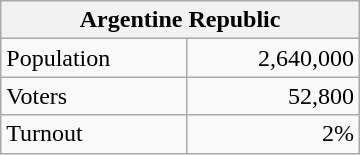<table class="wikitable" width=19%>
<tr>
<th colspan=2>Argentine Republic</th>
</tr>
<tr>
<td>Population</td>
<td align=right>2,640,000</td>
</tr>
<tr>
<td>Voters</td>
<td align=right>52,800</td>
</tr>
<tr>
<td>Turnout</td>
<td align=right>2%</td>
</tr>
</table>
